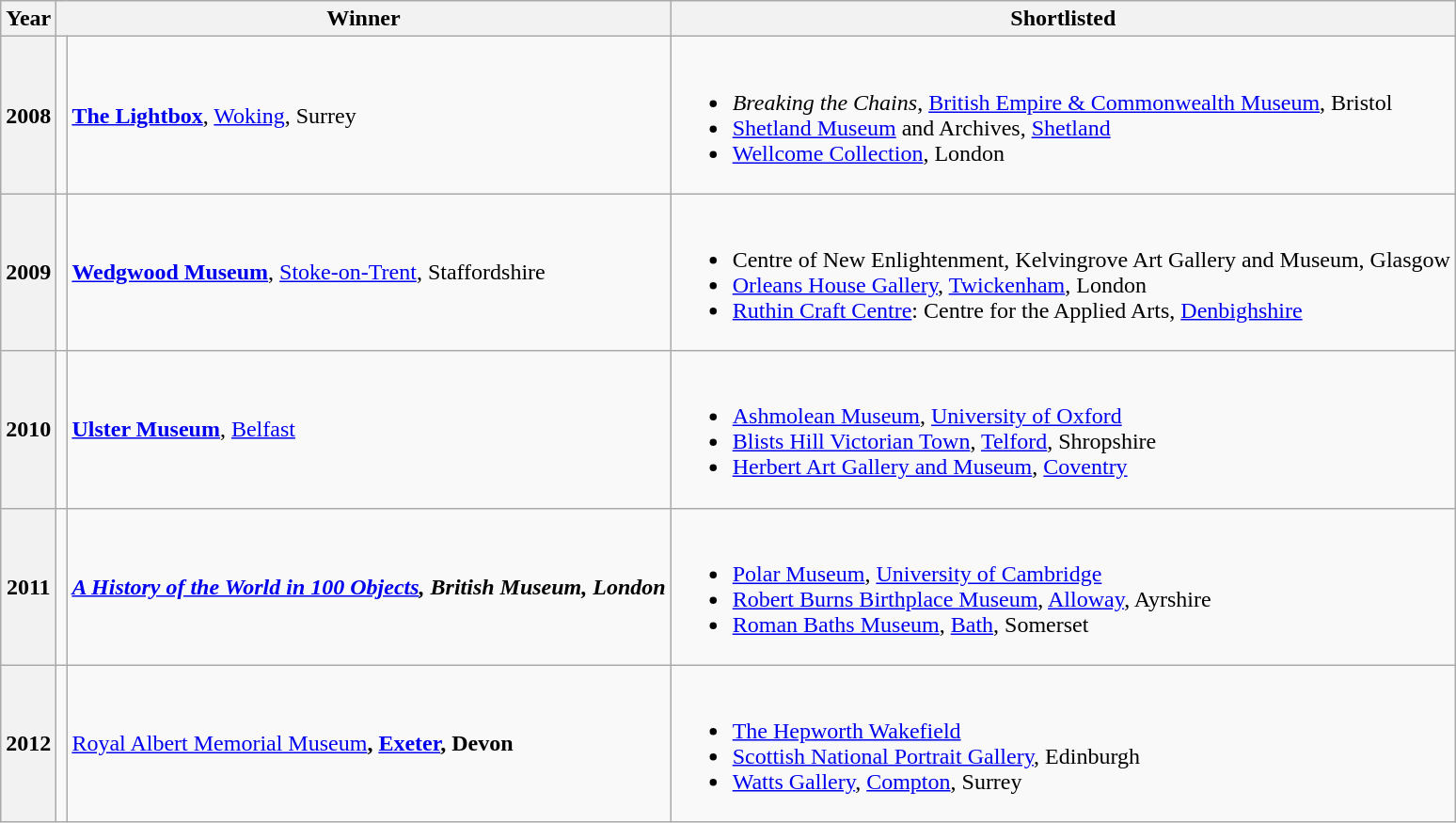<table class="wikitable sortable plainrowheaders">
<tr>
<th scope="col" width=30>Year</th>
<th class="unsortable" colspan=2>Winner</th>
<th>Shortlisted</th>
</tr>
<tr>
<th>2008</th>
<td></td>
<td><strong><a href='#'>The Lightbox</a></strong>, <a href='#'>Woking</a>, Surrey</td>
<td><br><ul><li><em>Breaking the Chains</em>, <a href='#'>British Empire & Commonwealth Museum</a>, Bristol</li><li><a href='#'>Shetland Museum</a> and Archives, <a href='#'>Shetland</a></li><li><a href='#'>Wellcome Collection</a>, London</li></ul></td>
</tr>
<tr>
<th>2009</th>
<td></td>
<td><strong><a href='#'>Wedgwood Museum</a></strong>, <a href='#'>Stoke-on-Trent</a>, Staffordshire</td>
<td><br><ul><li>Centre of New Enlightenment, Kelvingrove Art Gallery and Museum, Glasgow</li><li><a href='#'>Orleans House Gallery</a>, <a href='#'>Twickenham</a>, London</li><li><a href='#'>Ruthin Craft Centre</a>: Centre for the Applied Arts, <a href='#'>Denbighshire</a></li></ul></td>
</tr>
<tr>
<th>2010</th>
<td></td>
<td><strong><a href='#'>Ulster Museum</a></strong>, <a href='#'>Belfast</a></td>
<td><br><ul><li><a href='#'>Ashmolean Museum</a>, <a href='#'>University of Oxford</a></li><li><a href='#'>Blists Hill Victorian Town</a>, <a href='#'>Telford</a>, Shropshire</li><li><a href='#'>Herbert Art Gallery and Museum</a>, <a href='#'>Coventry</a></li></ul></td>
</tr>
<tr>
<th>2011</th>
<td></td>
<td><strong><em><a href='#'>A History of the World in 100 Objects</a><em>, British Museum<strong>, London</td>
<td><br><ul><li><a href='#'>Polar Museum</a>, <a href='#'>University of Cambridge</a></li><li><a href='#'>Robert Burns Birthplace Museum</a>, <a href='#'>Alloway</a>, Ayrshire</li><li><a href='#'>Roman Baths Museum</a>, <a href='#'>Bath</a>, Somerset</li></ul></td>
</tr>
<tr>
<th>2012</th>
<td></td>
<td></strong><a href='#'>Royal Albert Memorial Museum</a><strong>, <a href='#'>Exeter</a>, Devon</td>
<td><br><ul><li><a href='#'>The Hepworth Wakefield</a></li><li><a href='#'>Scottish National Portrait Gallery</a>, Edinburgh</li><li><a href='#'>Watts Gallery</a>, <a href='#'>Compton</a>, Surrey</li></ul></td>
</tr>
</table>
